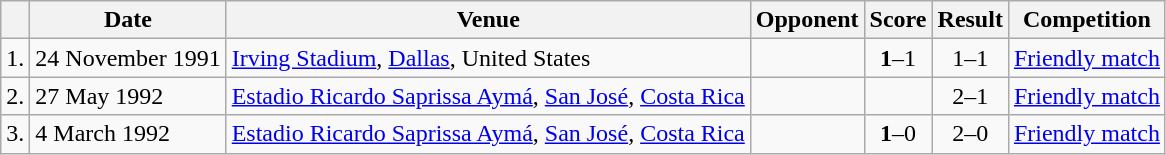<table class="wikitable">
<tr>
<th></th>
<th>Date</th>
<th>Venue</th>
<th>Opponent</th>
<th>Score</th>
<th>Result</th>
<th>Competition</th>
</tr>
<tr>
<td align="center">1.</td>
<td>24 November 1991</td>
<td><a href='#'>Irving Stadium</a>, <a href='#'>Dallas</a>, United States</td>
<td></td>
<td align="center"><strong>1</strong>–1</td>
<td align="center">1–1</td>
<td><a href='#'>Friendly match</a></td>
</tr>
<tr>
<td align="center">2.</td>
<td>27 May 1992</td>
<td><a href='#'>Estadio Ricardo Saprissa Aymá</a>, <a href='#'>San José</a>, <a href='#'>Costa Rica</a></td>
<td></td>
<td align="center"></td>
<td align="center">2–1</td>
<td><a href='#'>Friendly match</a></td>
</tr>
<tr>
<td align="center">3.</td>
<td>4 March 1992</td>
<td><a href='#'>Estadio Ricardo Saprissa Aymá</a>, <a href='#'>San José</a>, <a href='#'>Costa Rica</a></td>
<td></td>
<td align="center"><strong>1</strong>–0</td>
<td align="center">2–0</td>
<td><a href='#'>Friendly match</a></td>
</tr>
</table>
